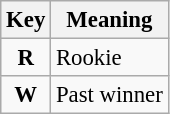<table class="wikitable" style="font-size: 95%;">
<tr>
<th>Key</th>
<th>Meaning</th>
</tr>
<tr>
<td align="center"><strong><span>R</span></strong></td>
<td>Rookie</td>
</tr>
<tr>
<td align="center"><strong><span>W</span></strong></td>
<td>Past winner</td>
</tr>
</table>
